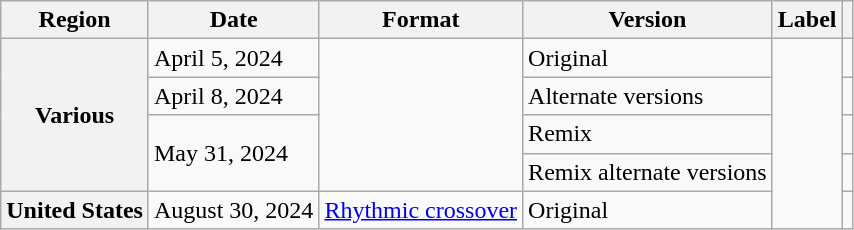<table class="wikitable plainrowheaders">
<tr>
<th scope="col">Region</th>
<th scope="col">Date</th>
<th scope="col">Format</th>
<th scope="col">Version</th>
<th scope="col">Label</th>
<th scope="col"></th>
</tr>
<tr>
<th scope="row" rowspan="4">Various</th>
<td>April 5, 2024</td>
<td rowspan="4"></td>
<td>Original</td>
<td rowspan="5"></td>
<td style="text-align:center;"></td>
</tr>
<tr>
<td>April 8, 2024</td>
<td>Alternate versions</td>
<td style="text-align:center;"></td>
</tr>
<tr>
<td rowspan="2">May 31, 2024</td>
<td>Remix</td>
<td style="text-align:center;"></td>
</tr>
<tr>
<td>Remix alternate versions</td>
<td style="text-align:center;"></td>
</tr>
<tr>
<th scope="row">United States</th>
<td>August 30, 2024</td>
<td><a href='#'>Rhythmic crossover</a></td>
<td>Original</td>
<td align="center"></td>
</tr>
</table>
